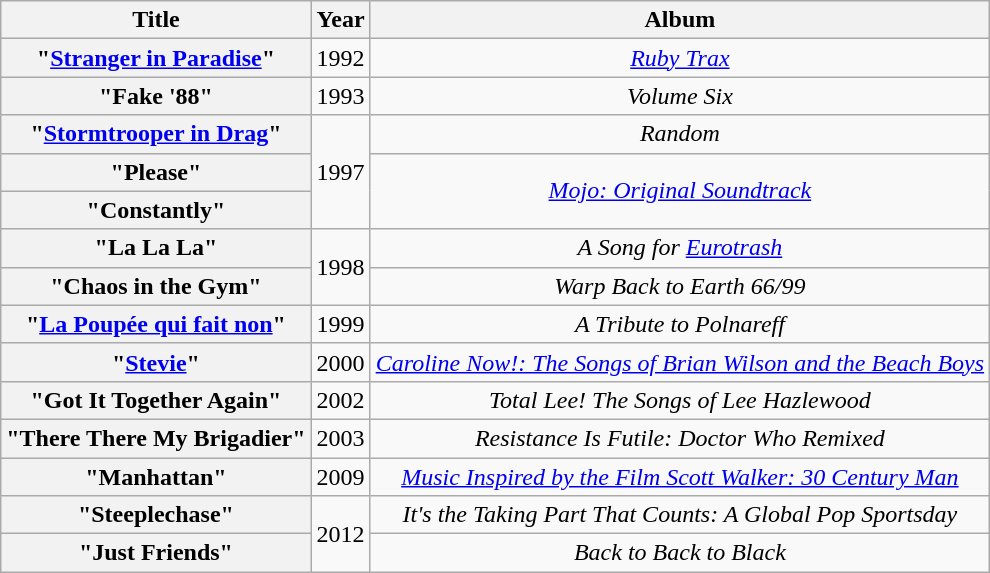<table class="wikitable plainrowheaders" style="text-align:center">
<tr>
<th scope="col">Title</th>
<th scope="col">Year</th>
<th scope="col">Album</th>
</tr>
<tr>
<th scope="row">"<a href='#'>Stranger in Paradise</a>"</th>
<td>1992</td>
<td><em><a href='#'>Ruby Trax</a></em></td>
</tr>
<tr>
<th scope="row">"Fake '88"</th>
<td>1993</td>
<td><em>Volume Six</em></td>
</tr>
<tr>
<th scope="row">"<a href='#'>Stormtrooper in Drag</a>"</th>
<td rowspan="3">1997</td>
<td><em>Random</em></td>
</tr>
<tr>
<th scope="row">"Please"</th>
<td rowspan="2"><em><a href='#'>Mojo: Original Soundtrack</a></em></td>
</tr>
<tr>
<th scope="row">"Constantly"</th>
</tr>
<tr>
<th scope="row">"La La La"</th>
<td rowspan="2">1998</td>
<td><em>A Song for <a href='#'>Eurotrash</a></em></td>
</tr>
<tr>
<th scope="row">"Chaos in the Gym"</th>
<td><em>Warp Back to Earth 66/99</em></td>
</tr>
<tr>
<th scope="row">"<a href='#'>La Poupée qui fait non</a>"</th>
<td>1999</td>
<td><em>A Tribute to Polnareff</em></td>
</tr>
<tr>
<th scope="row">"<a href='#'>Stevie</a>"</th>
<td>2000</td>
<td><em><a href='#'>Caroline Now!: The Songs of Brian Wilson and the Beach Boys</a></em></td>
</tr>
<tr>
<th scope="row">"Got It Together Again"<br></th>
<td>2002</td>
<td><em>Total Lee! The Songs of Lee Hazlewood</em></td>
</tr>
<tr>
<th scope="row">"There There My Brigadier"</th>
<td>2003</td>
<td><em>Resistance Is Futile: Doctor Who Remixed</em></td>
</tr>
<tr>
<th scope="row">"Manhattan"</th>
<td>2009</td>
<td><em><a href='#'>Music Inspired by the Film Scott Walker: 30 Century Man</a></em></td>
</tr>
<tr>
<th scope="row">"Steeplechase"</th>
<td rowspan="2">2012</td>
<td><em>It's the Taking Part That Counts: A Global Pop Sportsday</em></td>
</tr>
<tr>
<th scope="row">"Just Friends"</th>
<td><em>Back to Back to Black</em></td>
</tr>
</table>
